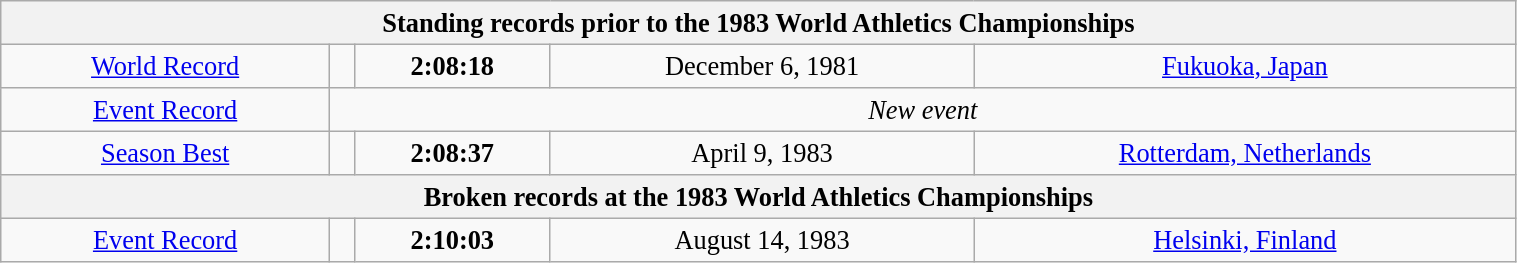<table class="wikitable" style=" text-align:center; font-size:110%;" width="80%">
<tr>
<th colspan="5">Standing records prior to the 1983 World Athletics Championships</th>
</tr>
<tr>
<td><a href='#'>World Record</a></td>
<td></td>
<td><strong>2:08:18</strong></td>
<td>December 6, 1981</td>
<td> <a href='#'>Fukuoka, Japan</a></td>
</tr>
<tr>
<td><a href='#'>Event Record</a></td>
<td colspan="4"><em>New event</em></td>
</tr>
<tr>
<td><a href='#'>Season Best</a></td>
<td></td>
<td><strong>2:08:37</strong></td>
<td>April 9, 1983</td>
<td> <a href='#'>Rotterdam, Netherlands</a></td>
</tr>
<tr>
<th colspan="5">Broken records at the 1983 World Athletics Championships</th>
</tr>
<tr>
<td><a href='#'>Event Record</a></td>
<td></td>
<td><strong>2:10:03</strong></td>
<td>August 14, 1983</td>
<td> <a href='#'>Helsinki, Finland</a></td>
</tr>
</table>
